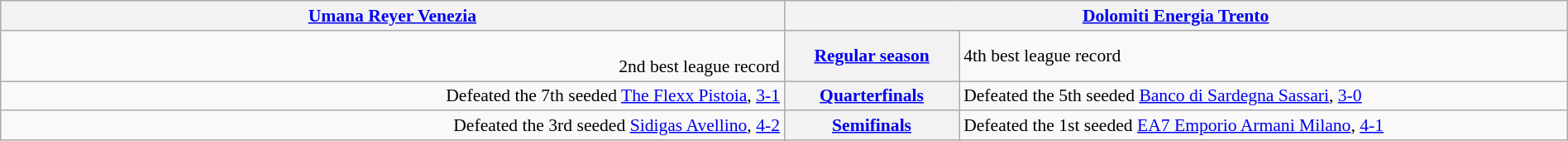<table style="width:100%; font-size:90%" class="wikitable">
<tr valign=top>
<th colspan="2" style="width:45%;"><a href='#'>Umana Reyer Venezia</a></th>
<th colspan="2" style="width:45%;"><a href='#'>Dolomiti Energia Trento</a></th>
</tr>
<tr>
<td align=right><br> 2nd best league record</td>
<th colspan=2><a href='#'>Regular season</a></th>
<td> 4th best league record</td>
</tr>
<tr>
<td align=right>Defeated the 7th seeded <a href='#'>The Flexx Pistoia</a>, <a href='#'>3-1</a></td>
<th colspan=2><a href='#'>Quarterfinals</a></th>
<td align=left>Defeated the 5th seeded <a href='#'>Banco di Sardegna Sassari</a>, <a href='#'>3-0</a></td>
</tr>
<tr>
<td align=right>Defeated the 3rd seeded <a href='#'>Sidigas Avellino</a>, <a href='#'>4-2</a></td>
<th colspan=2><a href='#'>Semifinals</a></th>
<td align=left>Defeated the 1st seeded <a href='#'>EA7 Emporio Armani Milano</a>, <a href='#'>4-1</a></td>
</tr>
</table>
